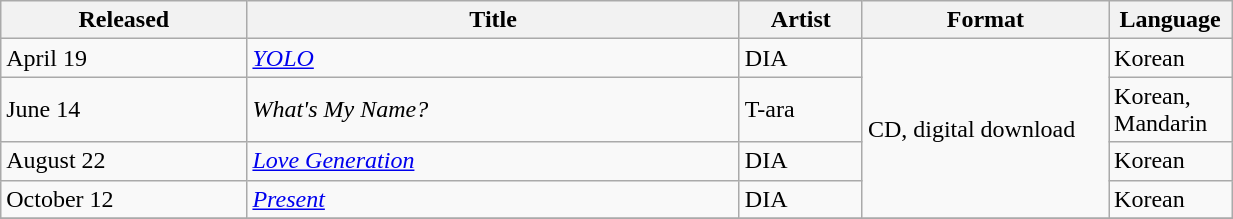<table class="wikitable sortable" align="left center" style="width:65%;">
<tr>
<th style="width:20%;">Released</th>
<th style="width:40%;">Title</th>
<th style="width:10%;">Artist</th>
<th style="width:20%;">Format</th>
<th style="width:10%;">Language</th>
</tr>
<tr>
<td>April 19</td>
<td><em><a href='#'>YOLO</a></em></td>
<td>DIA</td>
<td rowspan="4">CD, digital download</td>
<td>Korean</td>
</tr>
<tr>
<td>June 14</td>
<td><em>What's My Name?</em></td>
<td>T-ara</td>
<td>Korean, Mandarin</td>
</tr>
<tr>
<td>August 22</td>
<td><em><a href='#'>Love Generation</a></em></td>
<td>DIA</td>
<td>Korean</td>
</tr>
<tr>
<td>October 12</td>
<td><em><a href='#'>Present</a></em></td>
<td>DIA</td>
<td>Korean</td>
</tr>
<tr>
</tr>
</table>
